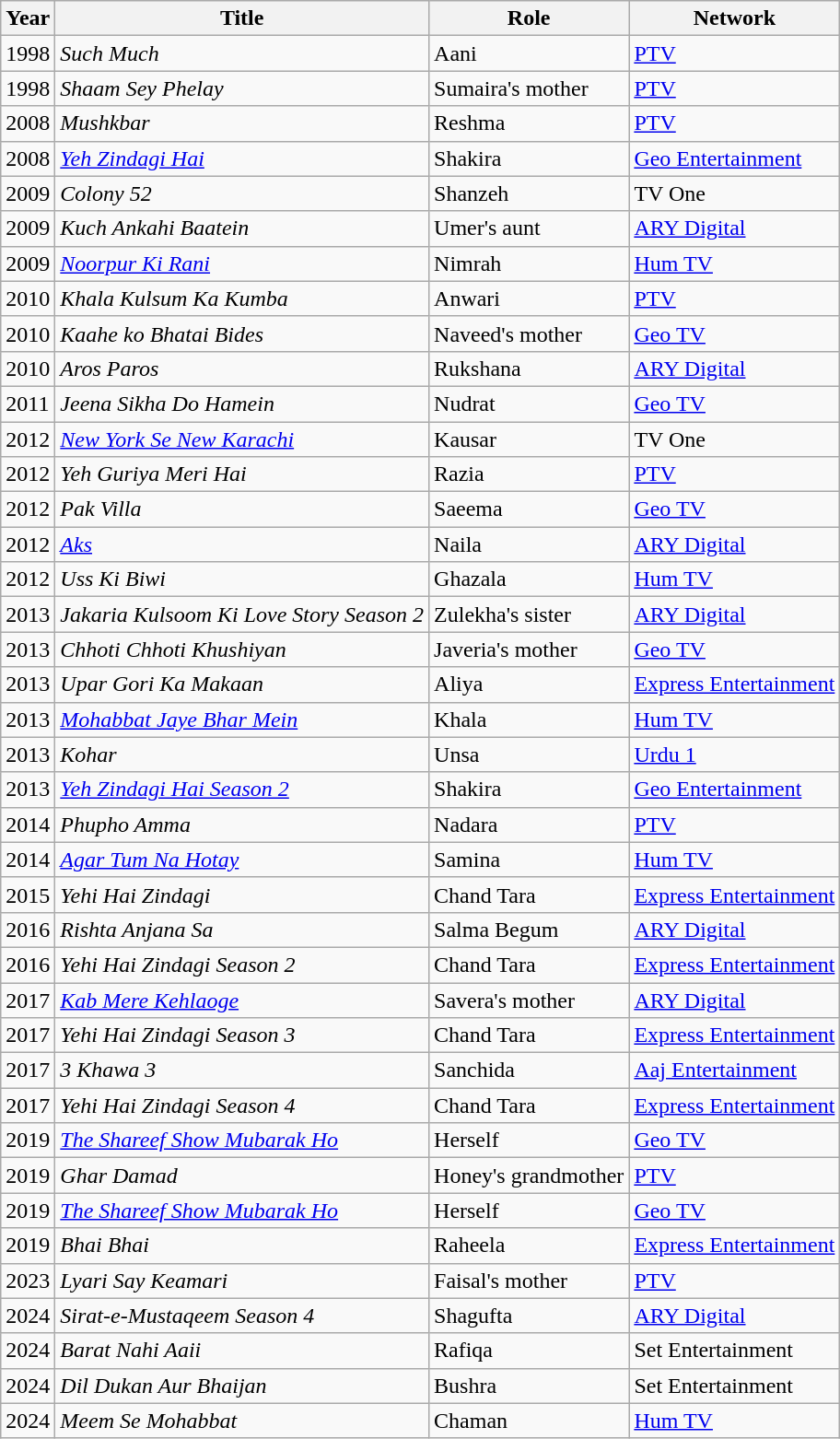<table class="wikitable sortable plainrowheaders">
<tr style="text-align:center;">
<th scope="col">Year</th>
<th scope="col">Title</th>
<th scope="col">Role</th>
<th scope="col">Network</th>
</tr>
<tr>
<td>1998</td>
<td><em>Such Much</em></td>
<td>Aani</td>
<td><a href='#'>PTV</a></td>
</tr>
<tr>
<td>1998</td>
<td><em>Shaam Sey Phelay</em></td>
<td>Sumaira's mother</td>
<td><a href='#'>PTV</a></td>
</tr>
<tr>
<td>2008</td>
<td><em>Mushkbar</em></td>
<td>Reshma</td>
<td><a href='#'>PTV</a></td>
</tr>
<tr>
<td>2008</td>
<td><em><a href='#'>Yeh Zindagi Hai</a></em></td>
<td>Shakira</td>
<td><a href='#'>Geo Entertainment</a></td>
</tr>
<tr>
<td>2009</td>
<td><em>Colony 52</em></td>
<td>Shanzeh</td>
<td>TV One</td>
</tr>
<tr>
<td>2009</td>
<td><em>Kuch Ankahi Baatein</em></td>
<td>Umer's aunt</td>
<td><a href='#'>ARY Digital</a></td>
</tr>
<tr>
<td>2009</td>
<td><em><a href='#'>Noorpur Ki Rani</a></em></td>
<td>Nimrah</td>
<td><a href='#'>Hum TV</a></td>
</tr>
<tr>
<td>2010</td>
<td><em>Khala Kulsum Ka Kumba</em></td>
<td>Anwari</td>
<td><a href='#'>PTV</a></td>
</tr>
<tr>
<td>2010</td>
<td><em>Kaahe ko Bhatai Bides</em></td>
<td>Naveed's mother</td>
<td><a href='#'>Geo TV</a></td>
</tr>
<tr>
<td>2010</td>
<td><em>Aros Paros</em></td>
<td>Rukshana</td>
<td><a href='#'>ARY Digital</a></td>
</tr>
<tr>
<td>2011</td>
<td><em>Jeena Sikha Do Hamein</em></td>
<td>Nudrat</td>
<td><a href='#'>Geo TV</a></td>
</tr>
<tr>
<td>2012</td>
<td><em><a href='#'>New York Se New Karachi</a></em></td>
<td>Kausar</td>
<td>TV One</td>
</tr>
<tr>
<td>2012</td>
<td><em>Yeh Guriya Meri Hai</em></td>
<td>Razia</td>
<td><a href='#'>PTV</a></td>
</tr>
<tr>
<td>2012</td>
<td><em>Pak Villa</em></td>
<td>Saeema</td>
<td><a href='#'>Geo TV</a></td>
</tr>
<tr>
<td>2012</td>
<td><em><a href='#'>Aks</a></em></td>
<td>Naila</td>
<td><a href='#'>ARY Digital</a></td>
</tr>
<tr>
<td>2012</td>
<td><em>Uss Ki Biwi</em></td>
<td>Ghazala</td>
<td><a href='#'>Hum TV</a></td>
</tr>
<tr>
<td>2013</td>
<td><em>Jakaria Kulsoom Ki Love Story Season 2</em></td>
<td>Zulekha's sister</td>
<td><a href='#'>ARY Digital</a></td>
</tr>
<tr>
<td>2013</td>
<td><em>Chhoti Chhoti Khushiyan</em></td>
<td>Javeria's mother</td>
<td><a href='#'>Geo TV</a></td>
</tr>
<tr>
<td>2013</td>
<td><em>Upar Gori Ka Makaan</em></td>
<td>Aliya</td>
<td><a href='#'>Express Entertainment</a></td>
</tr>
<tr>
<td>2013</td>
<td><em><a href='#'>Mohabbat Jaye Bhar Mein</a></em></td>
<td>Khala</td>
<td><a href='#'>Hum TV</a></td>
</tr>
<tr>
<td>2013</td>
<td><em>Kohar</em></td>
<td>Unsa</td>
<td><a href='#'>Urdu 1</a></td>
</tr>
<tr>
<td>2013</td>
<td><em><a href='#'>Yeh Zindagi Hai Season 2</a></em></td>
<td>Shakira</td>
<td><a href='#'>Geo Entertainment</a></td>
</tr>
<tr>
<td>2014</td>
<td><em>Phupho Amma</em></td>
<td>Nadara</td>
<td><a href='#'>PTV</a></td>
</tr>
<tr>
<td>2014</td>
<td><em><a href='#'>Agar Tum Na Hotay</a></em></td>
<td>Samina</td>
<td><a href='#'>Hum TV</a></td>
</tr>
<tr>
<td>2015</td>
<td><em>Yehi Hai Zindagi</em></td>
<td>Chand Tara</td>
<td><a href='#'>Express Entertainment</a></td>
</tr>
<tr>
<td>2016</td>
<td><em>Rishta Anjana Sa</em></td>
<td>Salma Begum</td>
<td><a href='#'>ARY Digital</a></td>
</tr>
<tr>
<td>2016</td>
<td><em>Yehi Hai Zindagi Season 2</em></td>
<td>Chand Tara</td>
<td><a href='#'>Express Entertainment</a></td>
</tr>
<tr>
<td>2017</td>
<td><em><a href='#'>Kab Mere Kehlaoge</a></em></td>
<td>Savera's mother</td>
<td><a href='#'>ARY Digital</a></td>
</tr>
<tr>
<td>2017</td>
<td><em>Yehi Hai Zindagi Season 3</em></td>
<td>Chand Tara</td>
<td><a href='#'>Express Entertainment</a></td>
</tr>
<tr>
<td>2017</td>
<td><em>3 Khawa 3</em></td>
<td>Sanchida</td>
<td><a href='#'>Aaj Entertainment</a></td>
</tr>
<tr>
<td>2017</td>
<td><em>Yehi Hai Zindagi Season 4</em></td>
<td>Chand Tara</td>
<td><a href='#'>Express Entertainment</a></td>
</tr>
<tr>
<td>2019</td>
<td><em><a href='#'>The Shareef Show Mubarak Ho</a></em></td>
<td>Herself</td>
<td><a href='#'>Geo TV</a></td>
</tr>
<tr>
<td>2019</td>
<td><em>Ghar Damad</em></td>
<td>Honey's grandmother</td>
<td><a href='#'>PTV</a></td>
</tr>
<tr>
<td>2019</td>
<td><em><a href='#'>The Shareef Show Mubarak Ho</a></em></td>
<td>Herself</td>
<td><a href='#'>Geo TV</a></td>
</tr>
<tr>
<td>2019</td>
<td><em>Bhai Bhai</em></td>
<td>Raheela</td>
<td><a href='#'>Express Entertainment</a></td>
</tr>
<tr>
<td>2023</td>
<td><em>Lyari Say Keamari</em></td>
<td>Faisal's mother</td>
<td><a href='#'>PTV</a></td>
</tr>
<tr>
<td>2024</td>
<td><em>Sirat-e-Mustaqeem Season 4</em></td>
<td>Shagufta</td>
<td><a href='#'>ARY Digital</a></td>
</tr>
<tr>
<td>2024</td>
<td><em>Barat Nahi Aaii</em></td>
<td>Rafiqa</td>
<td>Set Entertainment</td>
</tr>
<tr>
<td>2024</td>
<td><em>Dil Dukan Aur Bhaijan</em></td>
<td>Bushra</td>
<td>Set Entertainment</td>
</tr>
<tr>
<td>2024</td>
<td><em>Meem Se Mohabbat</em></td>
<td>Chaman</td>
<td><a href='#'>Hum TV</a></td>
</tr>
</table>
